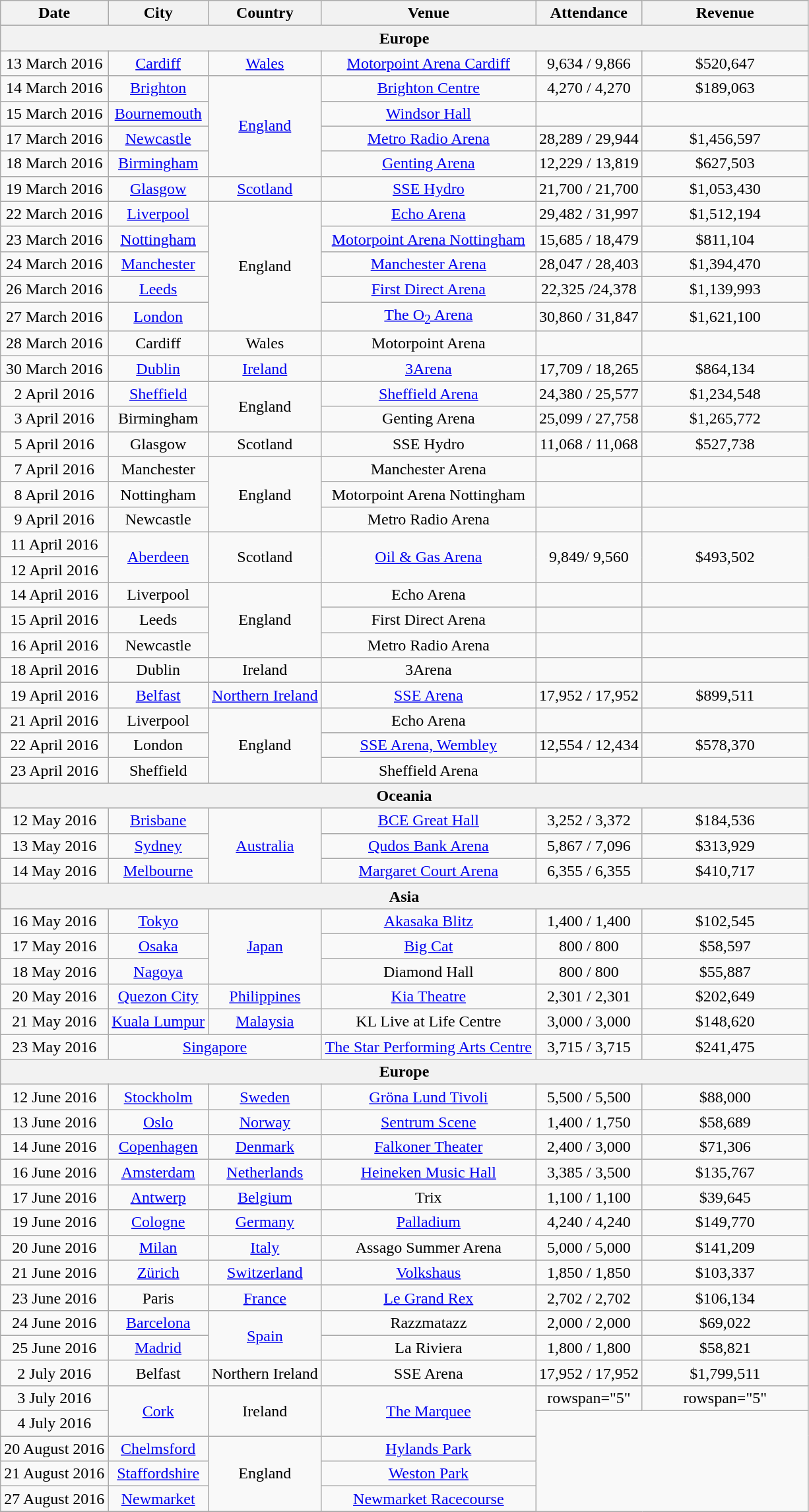<table class="wikitable" style="text-align:center;">
<tr>
<th scope="col">Date</th>
<th scope="col">City</th>
<th scope="col">Country</th>
<th scope="col">Venue</th>
<th scope="col">Attendance</th>
<th scope="col" style="width:10em;">Revenue</th>
</tr>
<tr>
<th colspan="6">Europe</th>
</tr>
<tr>
<td>13 March 2016</td>
<td><a href='#'>Cardiff</a></td>
<td><a href='#'>Wales</a></td>
<td><a href='#'>Motorpoint Arena Cardiff</a></td>
<td>9,634 / 9,866</td>
<td>$520,647</td>
</tr>
<tr>
<td>14 March 2016</td>
<td><a href='#'>Brighton</a></td>
<td rowspan="4"><a href='#'>England</a></td>
<td><a href='#'>Brighton Centre</a></td>
<td>4,270 / 4,270</td>
<td>$189,063</td>
</tr>
<tr>
<td>15 March 2016</td>
<td><a href='#'>Bournemouth</a></td>
<td><a href='#'>Windsor Hall</a></td>
<td></td>
<td></td>
</tr>
<tr>
<td>17 March 2016</td>
<td><a href='#'>Newcastle</a></td>
<td><a href='#'>Metro Radio Arena</a></td>
<td>28,289 / 29,944</td>
<td>$1,456,597</td>
</tr>
<tr>
<td>18 March 2016</td>
<td><a href='#'>Birmingham</a></td>
<td><a href='#'>Genting Arena</a></td>
<td>12,229 / 13,819</td>
<td>$627,503</td>
</tr>
<tr>
<td>19 March 2016</td>
<td><a href='#'>Glasgow</a></td>
<td><a href='#'>Scotland</a></td>
<td><a href='#'>SSE Hydro</a></td>
<td>21,700 / 21,700</td>
<td>$1,053,430</td>
</tr>
<tr>
<td>22 March 2016</td>
<td><a href='#'>Liverpool</a></td>
<td rowspan="5">England</td>
<td><a href='#'>Echo Arena</a></td>
<td>29,482 / 31,997</td>
<td>$1,512,194</td>
</tr>
<tr>
<td>23 March 2016</td>
<td><a href='#'>Nottingham</a></td>
<td><a href='#'>Motorpoint Arena Nottingham</a></td>
<td>15,685 / 18,479</td>
<td>$811,104</td>
</tr>
<tr>
<td>24 March 2016</td>
<td><a href='#'>Manchester</a></td>
<td><a href='#'>Manchester Arena</a></td>
<td>28,047 / 28,403</td>
<td>$1,394,470</td>
</tr>
<tr>
<td>26 March 2016</td>
<td><a href='#'>Leeds</a></td>
<td><a href='#'>First Direct Arena</a></td>
<td>22,325 /24,378</td>
<td>$1,139,993</td>
</tr>
<tr>
<td>27 March 2016</td>
<td><a href='#'>London</a></td>
<td><a href='#'>The O<sub>2</sub> Arena</a></td>
<td>30,860 / 31,847</td>
<td>$1,621,100</td>
</tr>
<tr>
<td>28 March 2016</td>
<td>Cardiff</td>
<td>Wales</td>
<td>Motorpoint Arena</td>
<td></td>
<td></td>
</tr>
<tr>
<td>30 March 2016</td>
<td><a href='#'>Dublin</a></td>
<td><a href='#'>Ireland</a></td>
<td><a href='#'>3Arena</a></td>
<td>17,709 / 18,265</td>
<td>$864,134</td>
</tr>
<tr>
<td>2 April 2016</td>
<td><a href='#'>Sheffield</a></td>
<td rowspan="2">England</td>
<td><a href='#'>Sheffield Arena</a></td>
<td>24,380 / 25,577</td>
<td>$1,234,548</td>
</tr>
<tr>
<td>3 April 2016</td>
<td>Birmingham</td>
<td>Genting Arena</td>
<td>25,099 / 27,758</td>
<td>$1,265,772</td>
</tr>
<tr>
<td>5 April 2016</td>
<td>Glasgow</td>
<td>Scotland</td>
<td>SSE Hydro</td>
<td>11,068 / 11,068</td>
<td>$527,738</td>
</tr>
<tr>
<td>7 April 2016</td>
<td>Manchester</td>
<td rowspan="3">England</td>
<td>Manchester Arena</td>
<td></td>
<td></td>
</tr>
<tr>
<td>8 April 2016</td>
<td>Nottingham</td>
<td>Motorpoint Arena Nottingham</td>
<td></td>
<td></td>
</tr>
<tr>
<td>9 April 2016</td>
<td>Newcastle</td>
<td>Metro Radio Arena</td>
<td></td>
<td></td>
</tr>
<tr>
<td>11 April 2016</td>
<td rowspan="2"><a href='#'>Aberdeen</a></td>
<td rowspan="2">Scotland</td>
<td rowspan="2"><a href='#'>Oil & Gas Arena</a></td>
<td rowspan="2">9,849/	9,560</td>
<td rowspan="2">$493,502</td>
</tr>
<tr>
<td>12 April 2016</td>
</tr>
<tr>
<td>14 April 2016</td>
<td>Liverpool</td>
<td rowspan="3">England</td>
<td>Echo Arena</td>
<td></td>
<td></td>
</tr>
<tr>
<td>15 April 2016</td>
<td>Leeds</td>
<td>First Direct Arena</td>
<td></td>
<td></td>
</tr>
<tr>
<td>16 April 2016</td>
<td>Newcastle</td>
<td>Metro Radio Arena</td>
<td></td>
<td></td>
</tr>
<tr>
<td>18 April 2016</td>
<td>Dublin</td>
<td>Ireland</td>
<td>3Arena</td>
<td></td>
<td></td>
</tr>
<tr>
<td>19 April 2016</td>
<td><a href='#'>Belfast</a></td>
<td><a href='#'>Northern Ireland</a></td>
<td><a href='#'>SSE Arena</a></td>
<td>17,952 / 17,952</td>
<td>$899,511</td>
</tr>
<tr>
<td>21 April 2016</td>
<td>Liverpool</td>
<td rowspan="3">England</td>
<td>Echo Arena</td>
<td></td>
<td></td>
</tr>
<tr>
<td>22 April 2016</td>
<td>London</td>
<td><a href='#'>SSE Arena, Wembley</a></td>
<td>12,554 / 12,434</td>
<td>$578,370</td>
</tr>
<tr>
<td>23 April 2016</td>
<td>Sheffield</td>
<td>Sheffield Arena</td>
<td></td>
<td></td>
</tr>
<tr>
<th colspan="6">Oceania</th>
</tr>
<tr>
<td>12 May 2016</td>
<td><a href='#'>Brisbane</a></td>
<td rowspan="3"><a href='#'>Australia</a></td>
<td><a href='#'>BCE Great Hall</a></td>
<td>3,252 / 3,372</td>
<td>$184,536</td>
</tr>
<tr>
<td>13 May 2016</td>
<td><a href='#'>Sydney</a></td>
<td><a href='#'>Qudos Bank Arena</a></td>
<td>5,867 / 7,096</td>
<td>$313,929</td>
</tr>
<tr>
<td>14 May 2016</td>
<td><a href='#'>Melbourne</a></td>
<td><a href='#'>Margaret Court Arena</a></td>
<td>6,355 / 6,355</td>
<td>$410,717</td>
</tr>
<tr>
<th colspan="6">Asia</th>
</tr>
<tr>
<td>16 May 2016</td>
<td><a href='#'>Tokyo</a></td>
<td rowspan="3"><a href='#'>Japan</a></td>
<td><a href='#'>Akasaka Blitz</a></td>
<td>1,400 / 1,400</td>
<td>$102,545</td>
</tr>
<tr>
<td>17 May 2016</td>
<td><a href='#'>Osaka</a></td>
<td><a href='#'>Big Cat</a></td>
<td>800 / 800</td>
<td>$58,597</td>
</tr>
<tr>
<td>18 May 2016</td>
<td><a href='#'>Nagoya</a></td>
<td>Diamond Hall</td>
<td>800 / 800</td>
<td>$55,887</td>
</tr>
<tr>
<td>20 May 2016</td>
<td><a href='#'>Quezon City</a></td>
<td><a href='#'>Philippines</a></td>
<td><a href='#'>Kia Theatre</a></td>
<td>2,301 / 2,301</td>
<td>$202,649</td>
</tr>
<tr>
<td>21 May 2016</td>
<td><a href='#'>Kuala Lumpur</a></td>
<td><a href='#'>Malaysia</a></td>
<td>KL Live at Life Centre</td>
<td>3,000 / 3,000</td>
<td>$148,620</td>
</tr>
<tr>
<td>23 May 2016</td>
<td colspan="2"><a href='#'>Singapore</a></td>
<td><a href='#'>The Star Performing Arts Centre</a></td>
<td>3,715 / 3,715</td>
<td>$241,475</td>
</tr>
<tr>
<th colspan="6">Europe</th>
</tr>
<tr>
<td>12 June 2016</td>
<td><a href='#'>Stockholm</a></td>
<td><a href='#'>Sweden</a></td>
<td><a href='#'>Gröna Lund Tivoli</a></td>
<td>5,500 / 5,500</td>
<td>$88,000</td>
</tr>
<tr>
<td>13 June 2016</td>
<td><a href='#'>Oslo</a></td>
<td><a href='#'>Norway</a></td>
<td><a href='#'>Sentrum Scene</a></td>
<td>1,400 / 1,750</td>
<td>$58,689</td>
</tr>
<tr>
<td>14 June 2016</td>
<td><a href='#'>Copenhagen</a></td>
<td><a href='#'>Denmark</a></td>
<td><a href='#'>Falkoner Theater</a></td>
<td>2,400 / 3,000</td>
<td>$71,306</td>
</tr>
<tr>
<td>16 June 2016</td>
<td><a href='#'>Amsterdam</a></td>
<td><a href='#'>Netherlands</a></td>
<td><a href='#'>Heineken Music Hall</a></td>
<td>3,385 / 3,500</td>
<td>$135,767</td>
</tr>
<tr>
<td>17 June 2016</td>
<td><a href='#'>Antwerp</a></td>
<td><a href='#'>Belgium</a></td>
<td>Trix</td>
<td>1,100 / 1,100</td>
<td>$39,645</td>
</tr>
<tr>
<td>19 June 2016</td>
<td><a href='#'>Cologne</a></td>
<td><a href='#'>Germany</a></td>
<td><a href='#'>Palladium</a></td>
<td>4,240 / 4,240</td>
<td>$149,770</td>
</tr>
<tr>
<td>20 June 2016</td>
<td><a href='#'>Milan</a></td>
<td><a href='#'>Italy</a></td>
<td>Assago Summer Arena</td>
<td>5,000 / 5,000</td>
<td>$141,209</td>
</tr>
<tr>
<td>21 June 2016</td>
<td><a href='#'>Zürich</a></td>
<td><a href='#'>Switzerland</a></td>
<td><a href='#'>Volkshaus</a></td>
<td>1,850 / 1,850</td>
<td>$103,337</td>
</tr>
<tr>
<td>23 June 2016</td>
<td>Paris</td>
<td><a href='#'>France</a></td>
<td><a href='#'>Le Grand Rex</a></td>
<td>2,702 / 2,702</td>
<td>$106,134</td>
</tr>
<tr>
<td>24 June 2016</td>
<td><a href='#'>Barcelona</a></td>
<td rowspan="2"><a href='#'>Spain</a></td>
<td>Razzmatazz</td>
<td>2,000 / 2,000</td>
<td>$69,022</td>
</tr>
<tr>
<td>25 June 2016</td>
<td><a href='#'>Madrid</a></td>
<td>La Riviera</td>
<td>1,800 / 1,800</td>
<td>$58,821</td>
</tr>
<tr>
<td>2 July 2016</td>
<td>Belfast</td>
<td>Northern Ireland</td>
<td>SSE Arena</td>
<td>17,952 / 17,952</td>
<td>$1,799,511</td>
</tr>
<tr>
<td>3 July 2016</td>
<td rowspan="2"><a href='#'>Cork</a></td>
<td rowspan="2">Ireland</td>
<td rowspan="2"><a href='#'>The Marquee</a></td>
<td>rowspan="5" </td>
<td>rowspan="5" </td>
</tr>
<tr>
<td>4 July 2016</td>
</tr>
<tr>
<td>20 August 2016</td>
<td><a href='#'>Chelmsford</a></td>
<td rowspan="3">England</td>
<td><a href='#'>Hylands Park</a></td>
</tr>
<tr>
<td>21 August 2016</td>
<td><a href='#'>Staffordshire</a></td>
<td><a href='#'>Weston Park</a></td>
</tr>
<tr>
<td>27 August 2016</td>
<td><a href='#'>Newmarket</a></td>
<td><a href='#'>Newmarket Racecourse</a></td>
</tr>
<tr>
</tr>
</table>
